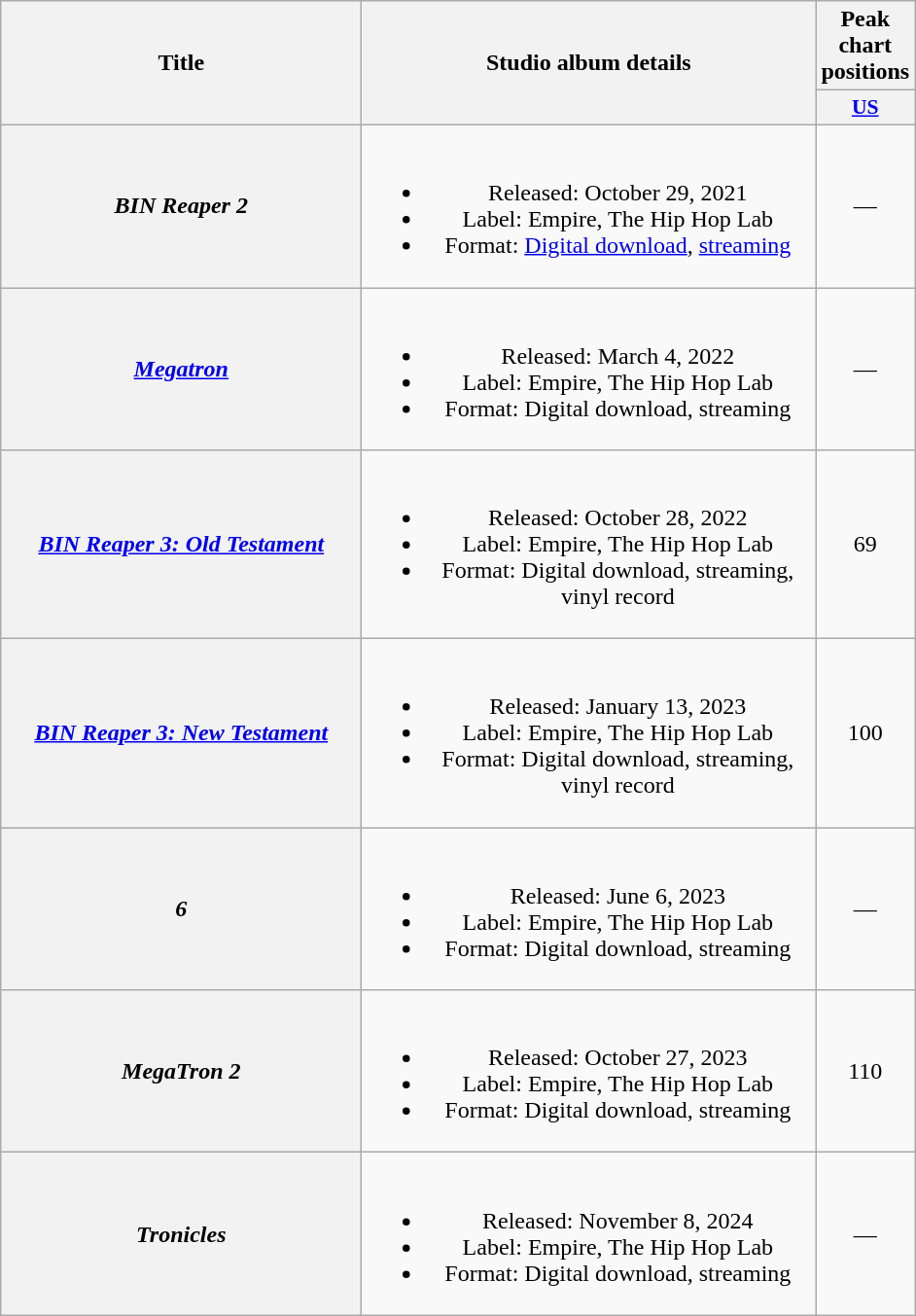<table class="wikitable plainrowheaders" style="text-align:center;">
<tr>
<th scope="col" rowspan="2" style="width:15em;">Title</th>
<th scope="col" rowspan="2" style="width:19em;">Studio album details</th>
<th scope="col">Peak chart positions</th>
</tr>
<tr>
<th style="width:3em; font-size:90%"><a href='#'>US</a><br></th>
</tr>
<tr>
<th scope="row"><em>BIN Reaper 2</em></th>
<td><br><ul><li>Released: October 29, 2021</li><li>Label: Empire, The Hip Hop Lab</li><li>Format: <a href='#'>Digital download</a>, <a href='#'>streaming</a></li></ul></td>
<td>—</td>
</tr>
<tr>
<th scope="row"><a href='#'><em>Megatron</em></a></th>
<td><br><ul><li>Released: March 4, 2022</li><li>Label: Empire, The Hip Hop Lab</li><li>Format: Digital download, streaming</li></ul></td>
<td>—</td>
</tr>
<tr>
<th scope="row"><a href='#'><em>BIN Reaper 3: Old Testament</em></a></th>
<td><br><ul><li>Released: October 28, 2022</li><li>Label: Empire, The Hip Hop Lab</li><li>Format: Digital download, streaming, vinyl record</li></ul></td>
<td>69</td>
</tr>
<tr>
<th scope="row"><a href='#'><em>BIN Reaper 3: New Testament</em></a></th>
<td><br><ul><li>Released: January 13, 2023</li><li>Label: Empire, The Hip Hop Lab</li><li>Format: Digital download, streaming, vinyl record</li></ul></td>
<td>100</td>
</tr>
<tr>
<th scope="row"><em>6</em></th>
<td><br><ul><li>Released: June 6, 2023</li><li>Label: Empire, The Hip Hop Lab</li><li>Format: Digital download, streaming</li></ul></td>
<td>—</td>
</tr>
<tr>
<th scope="row"><em>MegaTron 2</em></th>
<td><br><ul><li>Released: October 27, 2023</li><li>Label: Empire, The Hip Hop Lab</li><li>Format: Digital download, streaming</li></ul></td>
<td>110</td>
</tr>
<tr>
<th scope ="row"><em>Tronicles</em></th>
<td><br><ul><li>Released: November 8, 2024</li><li>Label: Empire, The Hip Hop Lab</li><li>Format: Digital download, streaming</li></ul></td>
<td>—</td>
</tr>
</table>
